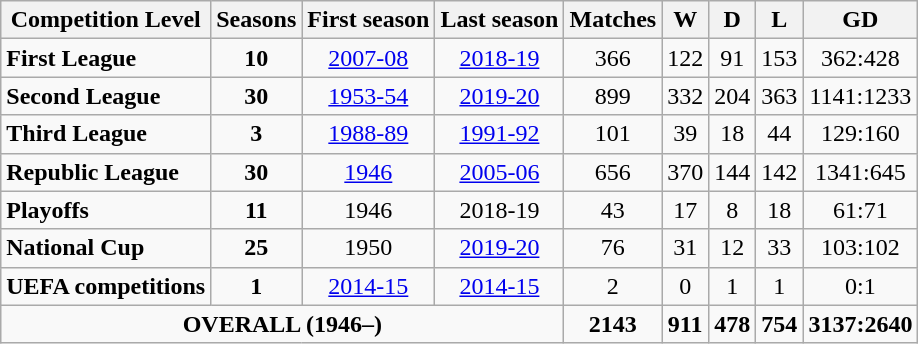<table class="wikitable" style="text-align:center">
<tr>
<th>Competition Level</th>
<th>Seasons</th>
<th>First season</th>
<th>Last season</th>
<th>Matches</th>
<th>W</th>
<th>D</th>
<th>L</th>
<th>GD</th>
</tr>
<tr>
<td style="text-align:left;"><strong>First League</strong></td>
<td><strong>10</strong></td>
<td><a href='#'>2007-08</a></td>
<td><a href='#'>2018-19</a></td>
<td>366</td>
<td>122</td>
<td>91</td>
<td>153</td>
<td>362:428</td>
</tr>
<tr>
<td style="text-align:left;"><strong>Second League</strong></td>
<td><strong>30</strong></td>
<td><a href='#'>1953-54</a></td>
<td><a href='#'>2019-20</a></td>
<td>899</td>
<td>332</td>
<td>204</td>
<td>363</td>
<td>1141:1233</td>
</tr>
<tr>
<td style="text-align:left;"><strong>Third League</strong></td>
<td><strong>3</strong></td>
<td><a href='#'>1988-89</a></td>
<td><a href='#'>1991-92</a></td>
<td>101</td>
<td>39</td>
<td>18</td>
<td>44</td>
<td>129:160</td>
</tr>
<tr>
<td style="text-align:left;"><strong>Republic League</strong></td>
<td><strong>30</strong></td>
<td><a href='#'>1946</a></td>
<td><a href='#'>2005-06</a></td>
<td>656</td>
<td>370</td>
<td>144</td>
<td>142</td>
<td>1341:645</td>
</tr>
<tr>
<td style="text-align:left;"><strong>Playoffs</strong></td>
<td><strong>11</strong></td>
<td>1946</td>
<td>2018-19</td>
<td>43</td>
<td>17</td>
<td>8</td>
<td>18</td>
<td>61:71</td>
</tr>
<tr>
<td style="text-align:left;"><strong>National Cup</strong></td>
<td><strong>25</strong></td>
<td>1950</td>
<td><a href='#'>2019-20</a></td>
<td>76</td>
<td>31</td>
<td>12</td>
<td>33</td>
<td>103:102</td>
</tr>
<tr>
<td style="text-align:left;"><strong>UEFA competitions</strong></td>
<td><strong>1</strong></td>
<td><a href='#'>2014-15</a></td>
<td><a href='#'>2014-15</a></td>
<td>2</td>
<td>0</td>
<td>1</td>
<td>1</td>
<td>0:1</td>
</tr>
<tr>
<td colspan="4"><strong>OVERALL (1946–)</strong></td>
<td><strong>2143</strong></td>
<td><strong>911</strong></td>
<td><strong>478</strong></td>
<td><strong>754</strong></td>
<td><strong>3137:2640</strong></td>
</tr>
</table>
